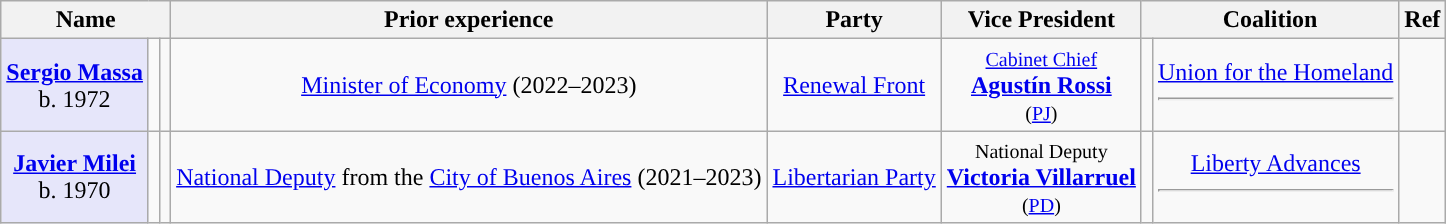<table class="wikitable sortable" style="text-align:center;">
<tr>
<th scope="col" colspan=3>Name<br></th>
<th class="unsortable">Prior experience</th>
<th>Party</th>
<th>Vice President</th>
<th scope="col" colspan=2>Coalition</th>
<th>Ref</th>
</tr>
<tr>
<td style="background:lavender;" data-sort-value="Massa, Sergio"><strong><a href='#'>Sergio Massa</a></strong><br>b. 1972 </td>
<td></td>
<td style="background:"></td>
<td><a href='#'>Minister of Economy</a> (2022–2023)<br></td>
<td> <a href='#'>Renewal Front</a></td>
<td><small><a href='#'>Cabinet Chief</a></small><br><strong><a href='#'>Agustín Rossi</a></strong><br><small>(<a href='#'>PJ</a>)</small></td>
<td style="background:"></td>
<td> <a href='#'>Union for the Homeland</a><hr></td>
<td></td>
</tr>
<tr>
<td style="background:lavender;" data-sort-value="Milei, Javier"><strong><a href='#'>Javier Milei</a></strong><br>b. 1970 </td>
<td></td>
<td style="background:"></td>
<td><a href='#'>National Deputy</a> from the <a href='#'>City of Buenos Aires</a> (2021–2023)</td>
<td> <a href='#'>Libertarian Party</a></td>
<td><small>National Deputy</small><br><strong><a href='#'>Victoria Villarruel</a></strong><br><small>(<a href='#'>PD</a>)</small></td>
<td style="background:"></td>
<td> <a href='#'>Liberty Advances</a><hr></td>
<td></td>
</tr>
</table>
